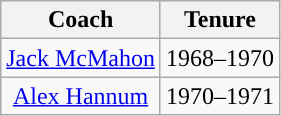<table class="wikitable" style="text-align:center">
<tr>
<th>Coach</th>
<th>Tenure</th>
</tr>
<tr>
<td><a href='#'>Jack McMahon</a></td>
<td>1968–1970</td>
</tr>
<tr>
<td><a href='#'>Alex Hannum</a></td>
<td>1970–1971</td>
</tr>
</table>
